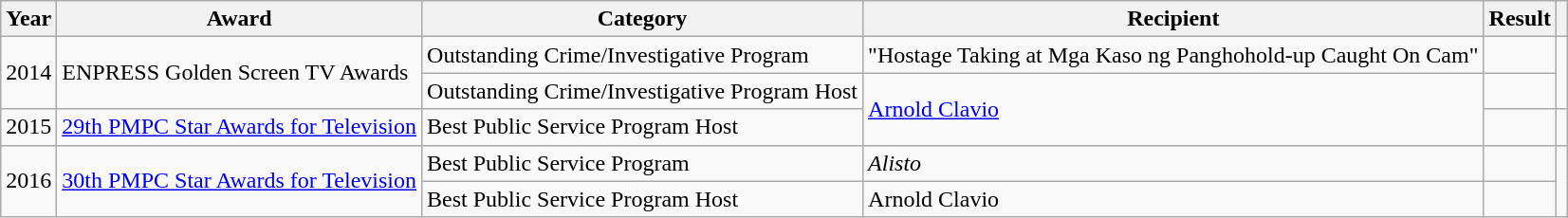<table class="wikitable">
<tr>
<th>Year</th>
<th>Award</th>
<th>Category</th>
<th>Recipient</th>
<th>Result</th>
<th></th>
</tr>
<tr>
<td rowspan=2>2014</td>
<td rowspan=2>ENPRESS Golden Screen TV Awards</td>
<td>Outstanding Crime/Investigative Program</td>
<td>"Hostage Taking at Mga Kaso ng Panghohold-up Caught On Cam"</td>
<td></td>
<td rowspan=2></td>
</tr>
<tr>
<td>Outstanding Crime/Investigative Program Host</td>
<td rowspan=2><a href='#'>Arnold Clavio</a></td>
<td></td>
</tr>
<tr>
<td>2015</td>
<td><a href='#'>29th PMPC Star Awards for Television</a></td>
<td>Best Public Service Program Host</td>
<td></td>
<td></td>
</tr>
<tr>
<td rowspan=2>2016</td>
<td rowspan=2><a href='#'>30th PMPC Star Awards for Television</a></td>
<td>Best Public Service Program</td>
<td><em>Alisto</em></td>
<td></td>
<td rowspan=2></td>
</tr>
<tr>
<td>Best Public Service Program Host</td>
<td>Arnold Clavio</td>
<td></td>
</tr>
</table>
